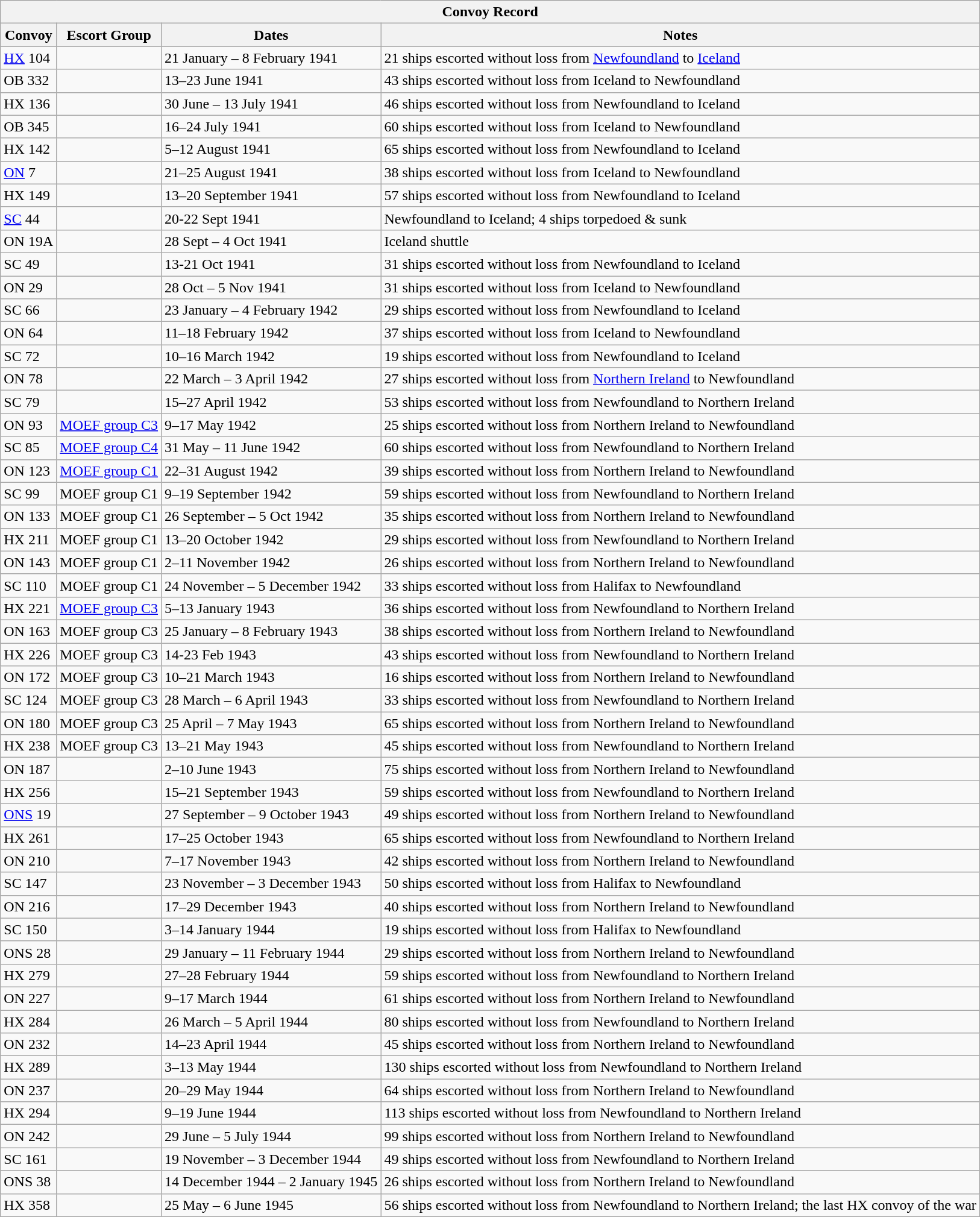<table class="wikitable collapsible collapsed">
<tr>
<th colspan="4">Convoy Record</th>
</tr>
<tr>
<th>Convoy</th>
<th>Escort Group</th>
<th>Dates</th>
<th>Notes</th>
</tr>
<tr>
<td><a href='#'>HX</a> 104</td>
<td></td>
<td>21 January – 8 February 1941</td>
<td>21 ships escorted without loss from <a href='#'>Newfoundland</a> to <a href='#'>Iceland</a></td>
</tr>
<tr>
<td>OB 332</td>
<td></td>
<td>13–23 June 1941</td>
<td>43 ships escorted without loss from Iceland to Newfoundland</td>
</tr>
<tr>
<td>HX 136</td>
<td></td>
<td>30 June – 13 July 1941</td>
<td>46 ships escorted without loss from Newfoundland to Iceland</td>
</tr>
<tr>
<td>OB 345</td>
<td></td>
<td>16–24 July 1941</td>
<td>60 ships escorted without loss from Iceland to Newfoundland</td>
</tr>
<tr>
<td>HX 142</td>
<td></td>
<td>5–12 August 1941</td>
<td>65 ships escorted without loss from Newfoundland to Iceland</td>
</tr>
<tr>
<td><a href='#'>ON</a> 7</td>
<td></td>
<td>21–25 August 1941</td>
<td>38 ships escorted without loss from Iceland to Newfoundland</td>
</tr>
<tr>
<td>HX 149</td>
<td></td>
<td>13–20 September 1941</td>
<td>57 ships escorted without loss from Newfoundland to Iceland</td>
</tr>
<tr>
<td><a href='#'>SC</a> 44</td>
<td></td>
<td>20-22 Sept 1941</td>
<td>Newfoundland to Iceland; 4 ships torpedoed & sunk</td>
</tr>
<tr>
<td>ON 19A</td>
<td></td>
<td>28 Sept – 4 Oct 1941</td>
<td>Iceland shuttle</td>
</tr>
<tr>
<td>SC 49</td>
<td></td>
<td>13-21 Oct 1941</td>
<td>31 ships escorted without loss from Newfoundland to Iceland</td>
</tr>
<tr>
<td>ON 29</td>
<td></td>
<td>28 Oct – 5 Nov 1941</td>
<td>31 ships escorted without loss from Iceland to Newfoundland</td>
</tr>
<tr>
<td>SC 66</td>
<td></td>
<td>23 January – 4 February 1942</td>
<td>29 ships escorted without loss from Newfoundland to Iceland</td>
</tr>
<tr>
<td>ON 64</td>
<td></td>
<td>11–18 February 1942</td>
<td>37 ships escorted without loss from Iceland to Newfoundland</td>
</tr>
<tr>
<td>SC 72</td>
<td></td>
<td>10–16 March 1942</td>
<td>19 ships escorted without loss from Newfoundland to Iceland</td>
</tr>
<tr>
<td>ON 78</td>
<td></td>
<td>22 March – 3 April 1942</td>
<td>27 ships escorted without loss from <a href='#'>Northern Ireland</a> to Newfoundland</td>
</tr>
<tr>
<td>SC 79</td>
<td></td>
<td>15–27 April 1942</td>
<td>53 ships escorted without loss from Newfoundland to Northern Ireland</td>
</tr>
<tr>
<td>ON 93</td>
<td><a href='#'>MOEF group C3</a></td>
<td>9–17 May 1942</td>
<td>25 ships escorted without loss from Northern Ireland to Newfoundland</td>
</tr>
<tr>
<td>SC 85</td>
<td><a href='#'>MOEF group C4</a></td>
<td>31 May – 11 June 1942</td>
<td>60 ships escorted without loss from Newfoundland to Northern Ireland</td>
</tr>
<tr>
<td>ON 123</td>
<td><a href='#'>MOEF group C1</a></td>
<td>22–31 August 1942</td>
<td>39 ships escorted without loss from Northern Ireland to Newfoundland</td>
</tr>
<tr>
<td>SC 99</td>
<td>MOEF group C1</td>
<td>9–19 September 1942</td>
<td>59 ships escorted without loss from Newfoundland to Northern Ireland</td>
</tr>
<tr>
<td>ON 133</td>
<td>MOEF group C1</td>
<td>26 September – 5 Oct 1942</td>
<td>35 ships escorted without loss from Northern Ireland to Newfoundland</td>
</tr>
<tr>
<td>HX 211</td>
<td>MOEF group C1</td>
<td>13–20 October 1942</td>
<td>29 ships escorted without loss from Newfoundland to Northern Ireland</td>
</tr>
<tr>
<td>ON 143</td>
<td>MOEF group C1</td>
<td>2–11 November 1942</td>
<td>26 ships escorted without loss from Northern Ireland to Newfoundland</td>
</tr>
<tr>
<td>SC 110</td>
<td>MOEF group C1</td>
<td>24 November – 5 December 1942</td>
<td>33 ships escorted without loss from Halifax to Newfoundland</td>
</tr>
<tr>
<td>HX 221</td>
<td><a href='#'>MOEF group C3</a></td>
<td>5–13 January 1943</td>
<td>36 ships escorted without loss from Newfoundland to Northern Ireland</td>
</tr>
<tr>
<td>ON 163</td>
<td>MOEF group C3</td>
<td>25 January – 8 February 1943</td>
<td>38 ships escorted without loss from Northern Ireland to Newfoundland</td>
</tr>
<tr>
<td>HX 226</td>
<td>MOEF group C3</td>
<td>14-23 Feb 1943</td>
<td>43 ships escorted without loss from Newfoundland to Northern Ireland</td>
</tr>
<tr>
<td>ON 172</td>
<td>MOEF group C3</td>
<td>10–21 March 1943</td>
<td>16 ships escorted without loss from Northern Ireland to Newfoundland</td>
</tr>
<tr>
<td>SC 124</td>
<td>MOEF group C3</td>
<td>28 March – 6 April 1943</td>
<td>33 ships escorted without loss from Newfoundland to Northern Ireland</td>
</tr>
<tr>
<td>ON 180</td>
<td>MOEF group C3</td>
<td>25 April – 7 May 1943</td>
<td>65 ships escorted without loss from Northern Ireland to Newfoundland</td>
</tr>
<tr>
<td>HX 238</td>
<td>MOEF group C3</td>
<td>13–21 May 1943</td>
<td>45 ships escorted without loss from Newfoundland to Northern Ireland</td>
</tr>
<tr>
<td>ON 187</td>
<td></td>
<td>2–10 June 1943</td>
<td>75 ships escorted without loss from Northern Ireland to Newfoundland</td>
</tr>
<tr>
<td>HX 256</td>
<td></td>
<td>15–21 September 1943</td>
<td>59 ships escorted without loss from Newfoundland to Northern Ireland</td>
</tr>
<tr>
<td><a href='#'>ONS</a> 19</td>
<td></td>
<td>27 September – 9 October 1943</td>
<td>49 ships escorted without loss from Northern Ireland to Newfoundland</td>
</tr>
<tr>
<td>HX 261</td>
<td></td>
<td>17–25 October 1943</td>
<td>65 ships escorted without loss from Newfoundland to Northern Ireland</td>
</tr>
<tr>
<td>ON 210</td>
<td></td>
<td>7–17 November 1943</td>
<td>42 ships escorted without loss from Northern Ireland to Newfoundland</td>
</tr>
<tr>
<td>SC 147</td>
<td></td>
<td>23 November – 3 December 1943</td>
<td>50 ships escorted without loss from Halifax to Newfoundland</td>
</tr>
<tr>
<td>ON 216</td>
<td></td>
<td>17–29 December 1943</td>
<td>40 ships escorted without loss from Northern Ireland to Newfoundland</td>
</tr>
<tr>
<td>SC 150</td>
<td></td>
<td>3–14 January 1944</td>
<td>19 ships escorted without loss from Halifax to Newfoundland</td>
</tr>
<tr>
<td>ONS 28</td>
<td></td>
<td>29 January – 11 February 1944</td>
<td>29 ships escorted without loss from Northern Ireland to Newfoundland</td>
</tr>
<tr>
<td>HX 279</td>
<td></td>
<td>27–28 February 1944</td>
<td>59 ships escorted without loss from Newfoundland to Northern Ireland</td>
</tr>
<tr>
<td>ON 227</td>
<td></td>
<td>9–17 March 1944</td>
<td>61 ships escorted without loss from Northern Ireland to Newfoundland</td>
</tr>
<tr>
<td>HX 284</td>
<td></td>
<td>26 March – 5 April 1944</td>
<td>80 ships escorted without loss from Newfoundland to Northern Ireland</td>
</tr>
<tr>
<td>ON 232</td>
<td></td>
<td>14–23 April 1944</td>
<td>45 ships escorted without loss from Northern Ireland to Newfoundland</td>
</tr>
<tr>
<td>HX 289</td>
<td></td>
<td>3–13 May 1944</td>
<td>130 ships escorted without loss from Newfoundland to Northern Ireland</td>
</tr>
<tr>
<td>ON 237</td>
<td></td>
<td>20–29 May 1944</td>
<td>64 ships escorted without loss from Northern Ireland to Newfoundland</td>
</tr>
<tr>
<td>HX 294</td>
<td></td>
<td>9–19 June 1944</td>
<td>113 ships escorted without loss from Newfoundland to Northern Ireland</td>
</tr>
<tr>
<td>ON 242</td>
<td></td>
<td>29 June – 5 July 1944</td>
<td>99 ships escorted without loss from Northern Ireland to Newfoundland</td>
</tr>
<tr>
<td>SC 161</td>
<td></td>
<td>19 November – 3 December 1944</td>
<td>49 ships escorted without loss from Newfoundland to Northern Ireland</td>
</tr>
<tr>
<td>ONS 38</td>
<td></td>
<td>14 December 1944 – 2 January 1945</td>
<td>26 ships escorted without loss from Northern Ireland to Newfoundland</td>
</tr>
<tr>
<td>HX 358</td>
<td></td>
<td>25 May – 6 June 1945</td>
<td>56 ships escorted without loss from Newfoundland to Northern Ireland; the last HX convoy of the war</td>
</tr>
</table>
